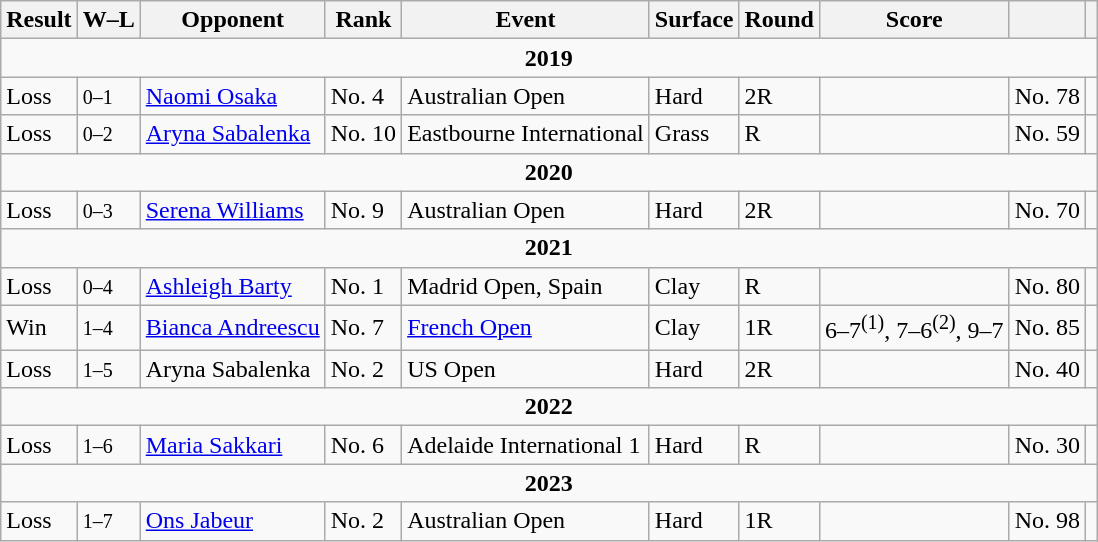<table class="wikitable sortable">
<tr>
<th>Result</th>
<th class=unsortable>W–L</th>
<th>Opponent</th>
<th>Rank</th>
<th>Event</th>
<th>Surface</th>
<th>Round</th>
<th class=unsortable>Score</th>
<th></th>
<th></th>
</tr>
<tr>
<td colspan="10" style="text-align:center"><strong>2019</strong></td>
</tr>
<tr>
<td>Loss</td>
<td><small>0–1</small></td>
<td> <a href='#'>Naomi Osaka</a></td>
<td>No. 4</td>
<td>Australian Open</td>
<td>Hard</td>
<td>2R</td>
<td></td>
<td>No. 78</td>
<td></td>
</tr>
<tr>
<td>Loss</td>
<td><small>0–2</small></td>
<td> <a href='#'>Aryna Sabalenka</a></td>
<td>No. 10</td>
<td>Eastbourne International</td>
<td>Grass</td>
<td>R</td>
<td></td>
<td>No. 59</td>
<td></td>
</tr>
<tr>
<td colspan="10" style="text-align:center"><strong>2020</strong></td>
</tr>
<tr>
<td>Loss</td>
<td><small>0–3</small></td>
<td> <a href='#'>Serena Williams</a></td>
<td>No. 9</td>
<td>Australian Open</td>
<td>Hard</td>
<td>2R</td>
<td></td>
<td>No. 70</td>
<td></td>
</tr>
<tr>
<td colspan="10" style="text-align:center"><strong>2021</strong></td>
</tr>
<tr>
<td>Loss</td>
<td><small>0–4</small></td>
<td> <a href='#'>Ashleigh Barty</a></td>
<td>No. 1</td>
<td>Madrid Open, Spain</td>
<td>Clay</td>
<td>R</td>
<td></td>
<td>No. 80</td>
<td></td>
</tr>
<tr>
<td>Win</td>
<td><small>1–4</small></td>
<td> <a href='#'>Bianca Andreescu</a></td>
<td>No. 7</td>
<td><a href='#'>French Open</a></td>
<td>Clay</td>
<td>1R</td>
<td>6–7<sup>(1)</sup>, 7–6<sup>(2)</sup>, 9–7</td>
<td>No. 85</td>
<td></td>
</tr>
<tr>
<td>Loss</td>
<td><small>1–5</small></td>
<td> Aryna Sabalenka</td>
<td>No. 2</td>
<td>US Open</td>
<td>Hard</td>
<td>2R</td>
<td></td>
<td>No. 40</td>
<td></td>
</tr>
<tr>
<td colspan="10" style="text-align:center"><strong>2022</strong></td>
</tr>
<tr>
<td>Loss</td>
<td><small>1–6</small></td>
<td> <a href='#'>Maria Sakkari</a></td>
<td>No. 6</td>
<td>Adelaide International 1</td>
<td>Hard</td>
<td>R</td>
<td></td>
<td>No. 30</td>
<td></td>
</tr>
<tr>
<td colspan="10" style="text-align:center"><strong>2023</strong></td>
</tr>
<tr>
<td>Loss</td>
<td><small>1–7</small></td>
<td> <a href='#'>Ons Jabeur</a></td>
<td>No. 2</td>
<td>Australian Open</td>
<td>Hard</td>
<td>1R</td>
<td></td>
<td>No. 98</td>
<td></td>
</tr>
</table>
